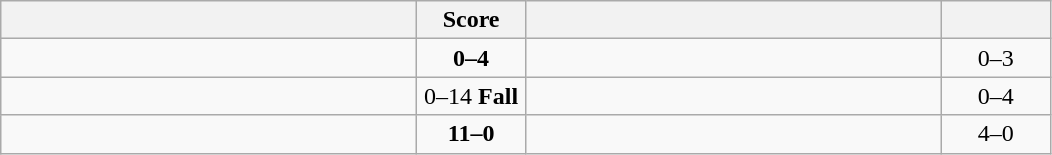<table class="wikitable" style="text-align: center; ">
<tr>
<th align="right" width="270"></th>
<th width="65">Score</th>
<th align="left" width="270"></th>
<th width="65"></th>
</tr>
<tr>
<td align="left"></td>
<td><strong>0–4</strong></td>
<td align="left"><strong></strong></td>
<td>0–3 <strong></strong></td>
</tr>
<tr>
<td align="left"></td>
<td>0–14 <strong>Fall</strong></td>
<td align="left"><strong></strong></td>
<td>0–4 <strong></strong></td>
</tr>
<tr>
<td align="left"><strong></strong></td>
<td><strong>11–0</strong></td>
<td align="left"></td>
<td>4–0 <strong></strong></td>
</tr>
</table>
